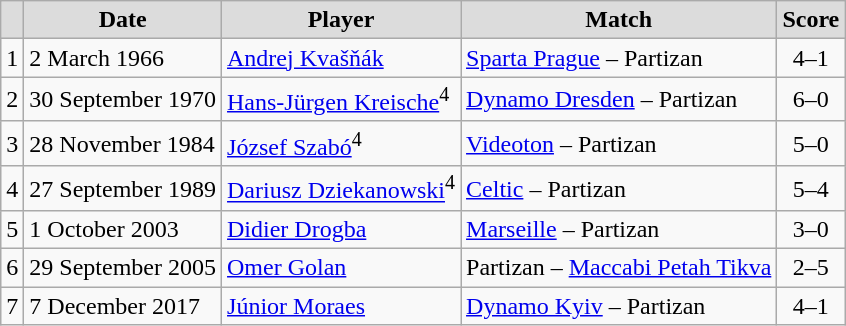<table class="wikitable" style="text-align: center;">
<tr>
<th style="background:#DCDCDC"></th>
<th style="background:#DCDCDC">Date</th>
<th style="background:#DCDCDC">Player</th>
<th style="background:#DCDCDC">Match</th>
<th width="35" style="background:#DCDCDC">Score</th>
</tr>
<tr>
<td align=left>1</td>
<td align=left>2 March 1966</td>
<td align=left> <a href='#'>Andrej Kvašňák</a></td>
<td align=left> <a href='#'>Sparta Prague</a> – Partizan</td>
<td align=center>4–1</td>
</tr>
<tr>
<td align=left>2</td>
<td align=left>30 September 1970</td>
<td align=left> <a href='#'>Hans-Jürgen Kreische</a><sup>4</sup></td>
<td align=left> <a href='#'>Dynamo Dresden</a> – Partizan</td>
<td align=center>6–0</td>
</tr>
<tr>
<td align=left>3</td>
<td align=left>28 November 1984</td>
<td align=left> <a href='#'>József Szabó</a><sup>4</sup></td>
<td align=left> <a href='#'>Videoton</a> – Partizan</td>
<td align=center>5–0</td>
</tr>
<tr>
<td align=left>4</td>
<td align=left>27 September 1989</td>
<td align=left> <a href='#'>Dariusz Dziekanowski</a><sup>4</sup></td>
<td align=left> <a href='#'>Celtic</a> – Partizan</td>
<td align=center>5–4</td>
</tr>
<tr>
<td align=left>5</td>
<td align=left>1 October 2003</td>
<td align=left> <a href='#'>Didier Drogba</a></td>
<td align=left> <a href='#'>Marseille</a> – Partizan</td>
<td align=center>3–0</td>
</tr>
<tr>
<td align=left>6</td>
<td align=left>29 September 2005</td>
<td align=left> <a href='#'>Omer Golan</a></td>
<td align=left>Partizan –  <a href='#'>Maccabi Petah Tikva</a></td>
<td align=center>2–5</td>
</tr>
<tr>
<td align=left>7</td>
<td align=left>7 December 2017</td>
<td align=left> <a href='#'>Júnior Moraes</a></td>
<td align=left> <a href='#'>Dynamo Kyiv</a> – Partizan</td>
<td align=center>4–1</td>
</tr>
</table>
